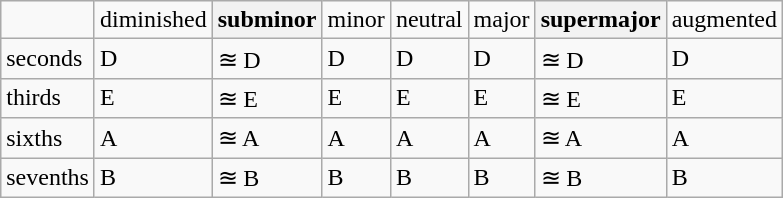<table class="wikitable">
<tr>
<td></td>
<td>diminished</td>
<th>subminor</th>
<td>minor</td>
<td>neutral</td>
<td>major</td>
<th>supermajor</th>
<td>augmented</td>
</tr>
<tr>
<td>seconds</td>
<td>D</td>
<td>≊ D</td>
<td>D</td>
<td>D</td>
<td>D</td>
<td>≊ D</td>
<td>D</td>
</tr>
<tr>
<td>thirds</td>
<td>E</td>
<td>≊ E</td>
<td>E</td>
<td>E</td>
<td>E</td>
<td>≊ E</td>
<td>E</td>
</tr>
<tr>
<td>sixths</td>
<td>A</td>
<td>≊ A</td>
<td>A</td>
<td>A</td>
<td>A</td>
<td>≊ A</td>
<td>A</td>
</tr>
<tr>
<td>sevenths</td>
<td>B</td>
<td>≊ B</td>
<td>B</td>
<td>B</td>
<td>B</td>
<td>≊ B</td>
<td>B</td>
</tr>
</table>
